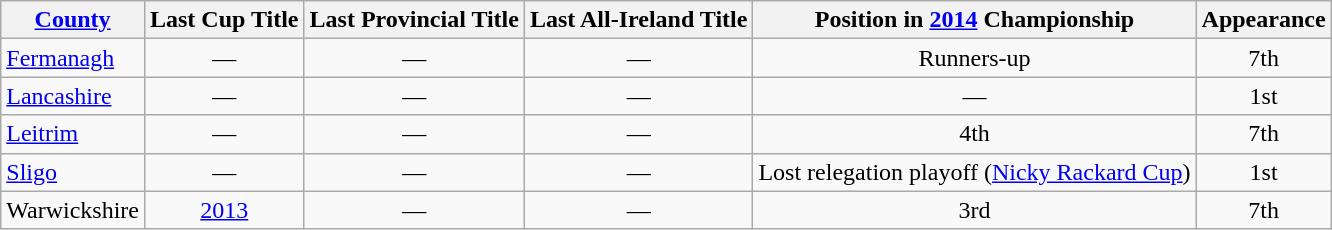<table class="wikitable sortable" style="text-align:center">
<tr>
<th><a href='#'>County</a></th>
<th>Last Cup Title</th>
<th>Last Provincial Title</th>
<th>Last All-Ireland Title</th>
<th>Position in <a href='#'>2014</a> Championship</th>
<th>Appearance</th>
</tr>
<tr>
<td style="text-align:left"> <a href='#'>Fermanagh</a></td>
<td>—</td>
<td>—</td>
<td>—</td>
<td>Runners-up</td>
<td>7th</td>
</tr>
<tr>
<td style="text-align:left"> <a href='#'>Lancashire</a></td>
<td>—</td>
<td>—</td>
<td>—</td>
<td>—</td>
<td>1st</td>
</tr>
<tr>
<td style="text-align:left"> <a href='#'>Leitrim</a></td>
<td>—</td>
<td>—</td>
<td>—</td>
<td>4th</td>
<td>7th</td>
</tr>
<tr>
<td style="text-align:left"> <a href='#'>Sligo</a></td>
<td>—</td>
<td>—</td>
<td>—</td>
<td>Lost relegation playoff (<a href='#'>Nicky Rackard Cup</a>)</td>
<td>1st</td>
</tr>
<tr>
<td style="text-align:left">Warwickshire</td>
<td><a href='#'>2013</a></td>
<td>—</td>
<td>—</td>
<td>3rd</td>
<td>7th</td>
</tr>
</table>
